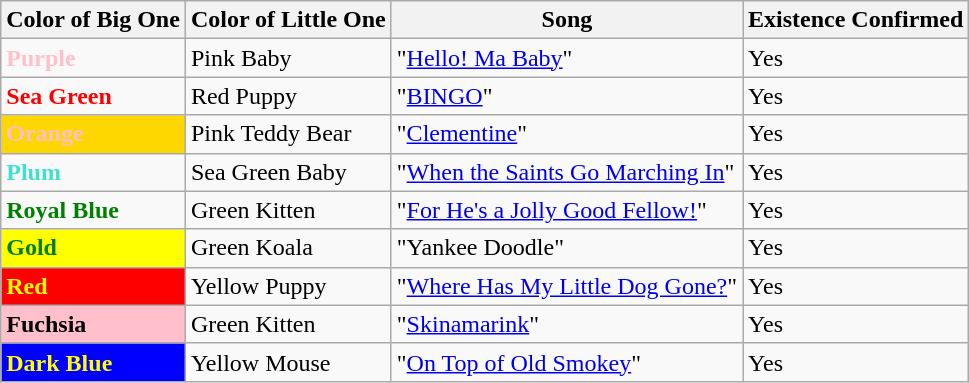<table class="wikitable">
<tr>
<th>Color of Big One</th>
<th>Color of Little One</th>
<th>Song</th>
<th>Existence Confirmed</th>
</tr>
<tr>
<td style="background: #white; color: pink"><strong>Purple</strong></td>
<td "background: #c080ff; color: pink">Pink Baby</td>
<td>"<a href='#'>Hello! Ma Baby</a>"</td>
<td>Yes</td>
</tr>
<tr>
<td style="background: #green; color: red"><strong>Sea Green</strong></td>
<td>Red Puppy</td>
<td>"<a href='#'>BINGO</a>"</td>
<td>Yes</td>
</tr>
<tr>
<td style="background: gold; color: pink"><strong>Orange</strong></td>
<td>Pink Teddy Bear</td>
<td>"<a href='#'>Clementine</a>"</td>
<td>Yes</td>
</tr>
<tr>
<td style="background: #purple; color: turquoise"><strong>Plum</strong></td>
<td>Sea Green Baby</td>
<td>"<a href='#'>When the Saints Go Marching In</a>"</td>
<td>Yes</td>
</tr>
<tr>
<td style="background: #blue; color: green"><strong>Royal Blue</strong></td>
<td>Green Kitten</td>
<td>"<a href='#'>For He's a Jolly Good Fellow!</a>"</td>
<td>Yes</td>
</tr>
<tr>
<td style="background: yellow; color: green"><strong>Gold</strong></td>
<td>Green Koala</td>
<td>"Yankee Doodle"</td>
<td>Yes</td>
</tr>
<tr>
<td style="background: red; color: yellow"><strong>Red</strong></td>
<td>Yellow Puppy</td>
<td>"<a href='#'>Where Has My Little Dog Gone?</a>"</td>
<td>Yes</td>
</tr>
<tr>
<td style="background: pink; color: #green"><strong>Fuchsia</strong></td>
<td>Green Kitten</td>
<td>"<a href='#'>Skinamarink</a>"</td>
<td>Yes</td>
</tr>
<tr>
<td style="background: blue; color: yellow"><strong>Dark Blue</strong></td>
<td>Yellow Mouse</td>
<td>"<a href='#'>On Top of Old Smokey</a>"</td>
<td>Yes</td>
</tr>
</table>
